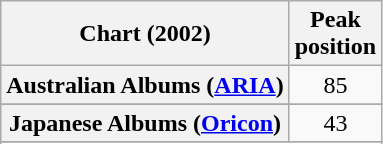<table class="wikitable sortable plainrowheaders">
<tr>
<th>Chart (2002)</th>
<th>Peak<br>position</th>
</tr>
<tr>
<th scope="row">Australian Albums (<a href='#'>ARIA</a>)</th>
<td align="center">85</td>
</tr>
<tr>
</tr>
<tr>
</tr>
<tr>
</tr>
<tr>
</tr>
<tr>
</tr>
<tr>
</tr>
<tr>
</tr>
<tr>
</tr>
<tr>
<th scope="row">Japanese Albums (<a href='#'>Oricon</a>)</th>
<td align="center">43</td>
</tr>
<tr>
</tr>
<tr>
</tr>
<tr>
</tr>
<tr>
</tr>
<tr>
</tr>
<tr>
</tr>
<tr>
</tr>
</table>
